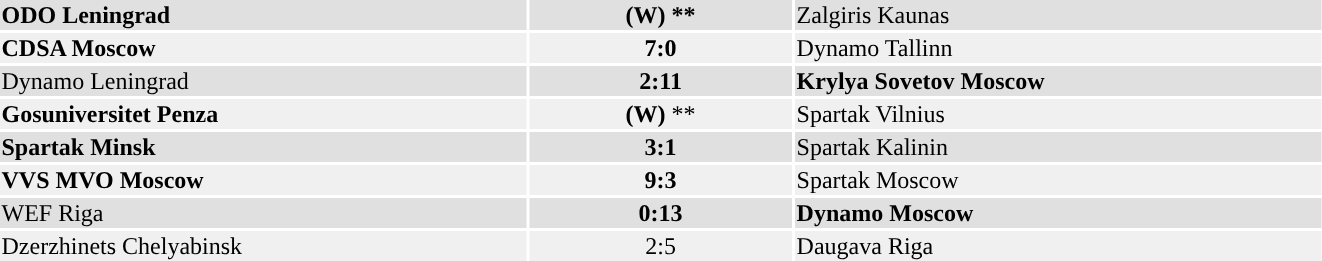<table width="70%">
<tr bgcolor="#e0e0e0">
<td style="width:40%;"><strong>ODO Leningrad</strong></td>
<th style="width:20%;"><strong>(W)</strong> **</th>
<td style="width:40%;">Zalgiris Kaunas</td>
</tr>
<tr bgcolor="#f0f0f0">
<td><strong>CDSA Moscow</strong></td>
<th><strong>7:0</strong></th>
<td>Dynamo Tallinn</td>
</tr>
<tr bgcolor="#e0e0e0">
<td>Dynamo Leningrad</td>
<th>2:11</th>
<td><strong>Krylya Sovetov Moscow</strong></td>
</tr>
<tr bgcolor="#f0f0f0">
<td><strong>Gosuniversitet Penza</strong></td>
<td align="center"><strong>(W)</strong> **</td>
<td>Spartak Vilnius</td>
</tr>
<tr bgcolor="#e0e0e0">
<td><strong>Spartak Minsk</strong></td>
<td align="center"><strong>3:1</strong></td>
<td>Spartak Kalinin</td>
</tr>
<tr bgcolor="#f0f0f0">
<td><strong>VVS MVO Moscow</strong></td>
<td align="center"><strong>9:3</strong></td>
<td>Spartak Moscow</td>
</tr>
<tr bgcolor="#e0e0e0">
<td>WEF Riga</td>
<td align="center"><strong>0:13</strong></td>
<td><strong>Dynamo Moscow<em></td>
</tr>
<tr bgcolor="#f0f0f0">
<td>Dzerzhinets Chelyabinsk</td>
<td align="center"></strong>2:5<strong></td>
<td></strong>Daugava Riga<strong></td>
</tr>
</table>
